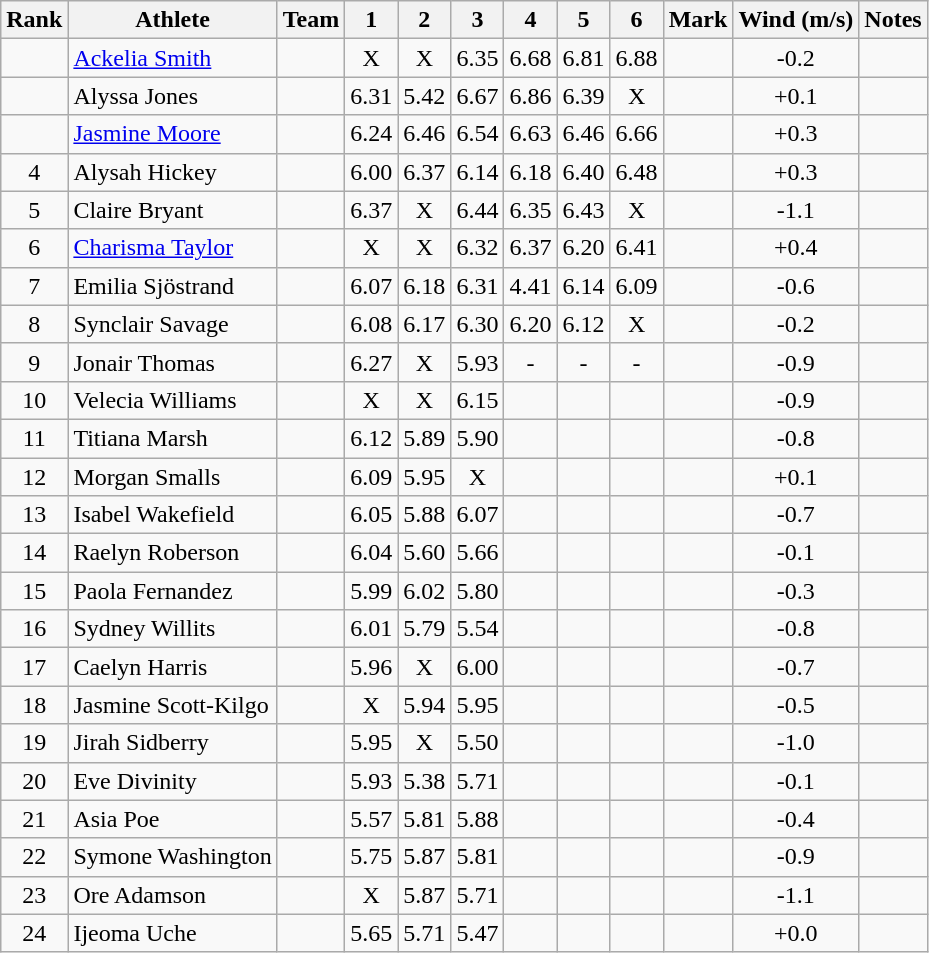<table class="wikitable sortable" style="text-align:center">
<tr>
<th>Rank</th>
<th>Athlete</th>
<th>Team</th>
<th>1</th>
<th>2</th>
<th>3</th>
<th>4</th>
<th>5</th>
<th>6</th>
<th>Mark</th>
<th>Wind (m/s)</th>
<th>Notes</th>
</tr>
<tr>
<td></td>
<td align=left> <a href='#'>Ackelia Smith</a></td>
<td></td>
<td>X</td>
<td>X</td>
<td>6.35</td>
<td>6.68</td>
<td>6.81</td>
<td>6.88</td>
<td></td>
<td>-0.2</td>
<td></td>
</tr>
<tr>
<td></td>
<td align=left> Alyssa Jones</td>
<td></td>
<td>6.31</td>
<td>5.42</td>
<td>6.67</td>
<td>6.86</td>
<td>6.39</td>
<td>X</td>
<td></td>
<td>+0.1</td>
<td></td>
</tr>
<tr>
<td></td>
<td align=left> <a href='#'>Jasmine Moore</a></td>
<td></td>
<td>6.24</td>
<td>6.46</td>
<td>6.54</td>
<td>6.63</td>
<td>6.46</td>
<td>6.66</td>
<td></td>
<td>+0.3</td>
<td></td>
</tr>
<tr>
<td>4</td>
<td align=left> Alysah Hickey</td>
<td></td>
<td>6.00</td>
<td>6.37</td>
<td>6.14</td>
<td>6.18</td>
<td>6.40</td>
<td>6.48</td>
<td></td>
<td>+0.3</td>
<td></td>
</tr>
<tr>
<td>5</td>
<td align=left> Claire Bryant</td>
<td></td>
<td>6.37</td>
<td>X</td>
<td>6.44</td>
<td>6.35</td>
<td>6.43</td>
<td>X</td>
<td></td>
<td>-1.1</td>
<td></td>
</tr>
<tr>
<td>6</td>
<td align=left> <a href='#'>Charisma Taylor</a></td>
<td></td>
<td>X</td>
<td>X</td>
<td>6.32</td>
<td>6.37</td>
<td>6.20</td>
<td>6.41</td>
<td></td>
<td>+0.4</td>
<td></td>
</tr>
<tr>
<td>7</td>
<td align=left> Emilia Sjöstrand</td>
<td></td>
<td>6.07</td>
<td>6.18</td>
<td>6.31</td>
<td>4.41</td>
<td>6.14</td>
<td>6.09</td>
<td></td>
<td>-0.6</td>
<td></td>
</tr>
<tr>
<td>8</td>
<td align=left> Synclair Savage</td>
<td></td>
<td>6.08</td>
<td>6.17</td>
<td>6.30</td>
<td>6.20</td>
<td>6.12</td>
<td>X</td>
<td></td>
<td>-0.2</td>
<td></td>
</tr>
<tr>
<td>9</td>
<td align=left> Jonair Thomas</td>
<td></td>
<td>6.27</td>
<td>X</td>
<td>5.93</td>
<td>-</td>
<td>-</td>
<td>-</td>
<td></td>
<td>-0.9</td>
<td></td>
</tr>
<tr>
<td>10</td>
<td align=left> Velecia Williams</td>
<td></td>
<td>X</td>
<td>X</td>
<td>6.15</td>
<td></td>
<td></td>
<td></td>
<td></td>
<td>-0.9</td>
<td></td>
</tr>
<tr>
<td>11</td>
<td align=left> Titiana Marsh</td>
<td></td>
<td>6.12</td>
<td>5.89</td>
<td>5.90</td>
<td></td>
<td></td>
<td></td>
<td></td>
<td>-0.8</td>
<td></td>
</tr>
<tr>
<td>12</td>
<td align=left> Morgan Smalls</td>
<td></td>
<td>6.09</td>
<td>5.95</td>
<td>X</td>
<td></td>
<td></td>
<td></td>
<td></td>
<td>+0.1</td>
<td></td>
</tr>
<tr>
<td>13</td>
<td align=left> Isabel Wakefield</td>
<td></td>
<td>6.05</td>
<td>5.88</td>
<td>6.07</td>
<td></td>
<td></td>
<td></td>
<td></td>
<td>-0.7</td>
<td></td>
</tr>
<tr>
<td>14</td>
<td align=left> Raelyn Roberson</td>
<td></td>
<td>6.04</td>
<td>5.60</td>
<td>5.66</td>
<td></td>
<td></td>
<td></td>
<td></td>
<td>-0.1</td>
<td></td>
</tr>
<tr>
<td>15</td>
<td align=left> Paola Fernandez</td>
<td></td>
<td>5.99</td>
<td>6.02</td>
<td>5.80</td>
<td></td>
<td></td>
<td></td>
<td></td>
<td>-0.3</td>
<td></td>
</tr>
<tr>
<td>16</td>
<td align=left> Sydney Willits</td>
<td></td>
<td>6.01</td>
<td>5.79</td>
<td>5.54</td>
<td></td>
<td></td>
<td></td>
<td></td>
<td>-0.8</td>
<td></td>
</tr>
<tr>
<td>17</td>
<td align=left> Caelyn Harris</td>
<td></td>
<td>5.96</td>
<td>X</td>
<td>6.00</td>
<td></td>
<td></td>
<td></td>
<td></td>
<td>-0.7</td>
<td></td>
</tr>
<tr>
<td>18</td>
<td align=left> Jasmine Scott-Kilgo</td>
<td></td>
<td>X</td>
<td>5.94</td>
<td>5.95</td>
<td></td>
<td></td>
<td></td>
<td></td>
<td>-0.5</td>
<td></td>
</tr>
<tr>
<td>19</td>
<td align=left> Jirah Sidberry</td>
<td></td>
<td>5.95</td>
<td>X</td>
<td>5.50</td>
<td></td>
<td></td>
<td></td>
<td></td>
<td>-1.0</td>
<td></td>
</tr>
<tr>
<td>20</td>
<td align=left> Eve Divinity</td>
<td></td>
<td>5.93</td>
<td>5.38</td>
<td>5.71</td>
<td></td>
<td></td>
<td></td>
<td></td>
<td>-0.1</td>
<td></td>
</tr>
<tr>
<td>21</td>
<td align=left> Asia Poe</td>
<td></td>
<td>5.57</td>
<td>5.81</td>
<td>5.88</td>
<td></td>
<td></td>
<td></td>
<td></td>
<td>-0.4</td>
<td></td>
</tr>
<tr>
<td>22</td>
<td align=left> Symone Washington</td>
<td></td>
<td>5.75</td>
<td>5.87</td>
<td>5.81</td>
<td></td>
<td></td>
<td></td>
<td></td>
<td>-0.9</td>
<td></td>
</tr>
<tr>
<td>23</td>
<td align=left> Ore Adamson</td>
<td></td>
<td>X</td>
<td>5.87</td>
<td>5.71</td>
<td></td>
<td></td>
<td></td>
<td></td>
<td>-1.1</td>
<td></td>
</tr>
<tr>
<td>24</td>
<td align=left> Ijeoma Uche</td>
<td></td>
<td>5.65</td>
<td>5.71</td>
<td>5.47</td>
<td></td>
<td></td>
<td></td>
<td></td>
<td>+0.0</td>
<td></td>
</tr>
</table>
